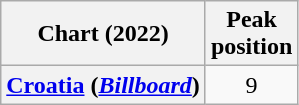<table class="wikitable sortable plainrowheaders" style="text-align:center">
<tr>
<th scope="col">Chart (2022)</th>
<th scope="col">Peak<br>position</th>
</tr>
<tr>
<th scope="row"><a href='#'>Croatia</a> (<em><a href='#'>Billboard</a></em>)</th>
<td>9</td>
</tr>
</table>
